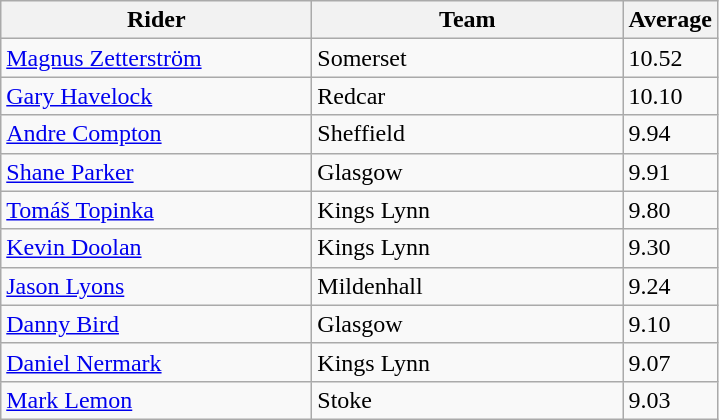<table class="wikitable" style="font-size: 100%">
<tr>
<th width=200>Rider</th>
<th width=200>Team</th>
<th width=40>Average</th>
</tr>
<tr>
<td align="left"> <a href='#'>Magnus Zetterström</a></td>
<td>Somerset</td>
<td>10.52</td>
</tr>
<tr>
<td align="left"> <a href='#'>Gary Havelock</a></td>
<td>Redcar</td>
<td>10.10</td>
</tr>
<tr>
<td align="left"> <a href='#'>Andre Compton</a></td>
<td>Sheffield</td>
<td>9.94</td>
</tr>
<tr>
<td align="left"> <a href='#'>Shane Parker</a></td>
<td>Glasgow</td>
<td>9.91</td>
</tr>
<tr>
<td align="left"> <a href='#'>Tomáš Topinka</a></td>
<td>Kings Lynn</td>
<td>9.80</td>
</tr>
<tr>
<td align="left"> <a href='#'>Kevin Doolan</a></td>
<td>Kings Lynn</td>
<td>9.30</td>
</tr>
<tr>
<td align="left"> <a href='#'>Jason Lyons</a></td>
<td>Mildenhall</td>
<td>9.24</td>
</tr>
<tr>
<td align="left"> <a href='#'>Danny Bird</a></td>
<td>Glasgow</td>
<td>9.10</td>
</tr>
<tr>
<td align="left"> <a href='#'>Daniel Nermark</a></td>
<td>Kings Lynn</td>
<td>9.07</td>
</tr>
<tr>
<td align="left"> <a href='#'>Mark Lemon</a></td>
<td>Stoke</td>
<td>9.03</td>
</tr>
</table>
